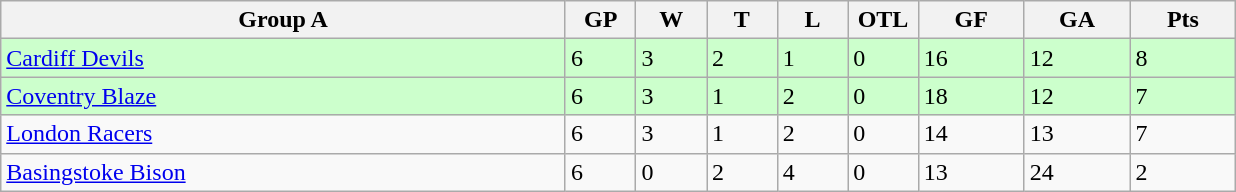<table class="wikitable">
<tr>
<th width="40%">Group A</th>
<th width="5%">GP</th>
<th width="5%">W</th>
<th width="5%">T</th>
<th width="5%">L</th>
<th width="5%">OTL</th>
<th width="7.5%">GF</th>
<th width="7.5%">GA</th>
<th width="7.5%">Pts</th>
</tr>
<tr bgcolor="#CCFFCC">
<td><a href='#'>Cardiff Devils</a></td>
<td>6</td>
<td>3</td>
<td>2</td>
<td>1</td>
<td>0</td>
<td>16</td>
<td>12</td>
<td>8</td>
</tr>
<tr bgcolor="#CCFFCC">
<td><a href='#'>Coventry Blaze</a></td>
<td>6</td>
<td>3</td>
<td>1</td>
<td>2</td>
<td>0</td>
<td>18</td>
<td>12</td>
<td>7</td>
</tr>
<tr>
<td><a href='#'>London Racers</a></td>
<td>6</td>
<td>3</td>
<td>1</td>
<td>2</td>
<td>0</td>
<td>14</td>
<td>13</td>
<td>7</td>
</tr>
<tr>
<td><a href='#'>Basingstoke Bison</a></td>
<td>6</td>
<td>0</td>
<td>2</td>
<td>4</td>
<td>0</td>
<td>13</td>
<td>24</td>
<td>2</td>
</tr>
</table>
